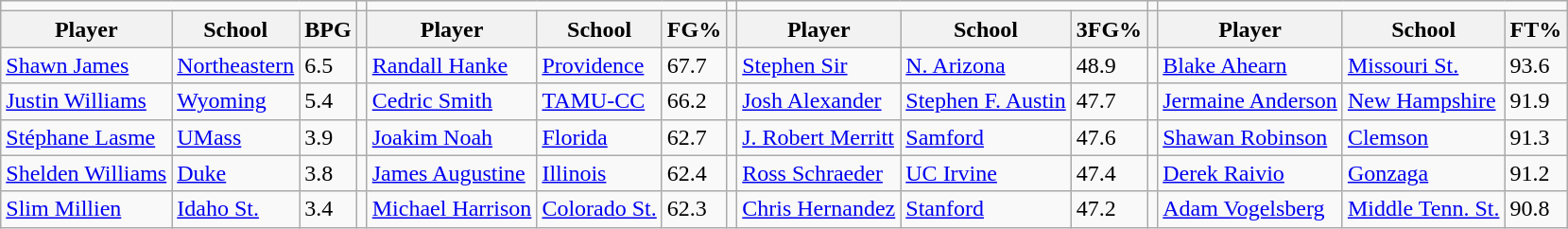<table class="wikitable" style="text-align: left;">
<tr>
<td colspan=3></td>
<td></td>
<td colspan=3></td>
<td></td>
<td colspan=3></td>
<td></td>
<td colspan=3></td>
</tr>
<tr>
<th>Player</th>
<th>School</th>
<th>BPG</th>
<th></th>
<th>Player</th>
<th>School</th>
<th>FG%</th>
<th></th>
<th>Player</th>
<th>School</th>
<th>3FG%</th>
<th></th>
<th>Player</th>
<th>School</th>
<th>FT%</th>
</tr>
<tr>
<td style="text-align:left;"><a href='#'>Shawn James</a></td>
<td><a href='#'>Northeastern</a></td>
<td>6.5</td>
<td></td>
<td><a href='#'>Randall Hanke</a></td>
<td><a href='#'>Providence</a></td>
<td>67.7</td>
<td></td>
<td><a href='#'>Stephen Sir</a></td>
<td><a href='#'>N. Arizona</a></td>
<td>48.9</td>
<td></td>
<td><a href='#'>Blake Ahearn</a></td>
<td><a href='#'>Missouri St.</a></td>
<td>93.6</td>
</tr>
<tr>
<td style="text-align:left;"><a href='#'>Justin Williams</a></td>
<td><a href='#'>Wyoming</a></td>
<td>5.4</td>
<td></td>
<td><a href='#'>Cedric Smith</a></td>
<td><a href='#'>TAMU-CC</a></td>
<td>66.2</td>
<td></td>
<td><a href='#'>Josh Alexander</a></td>
<td><a href='#'>Stephen F. Austin</a></td>
<td>47.7</td>
<td></td>
<td><a href='#'>Jermaine Anderson</a></td>
<td><a href='#'>New Hampshire</a></td>
<td>91.9</td>
</tr>
<tr>
<td style="text-align:left;"><a href='#'>Stéphane Lasme</a></td>
<td><a href='#'>UMass</a></td>
<td>3.9</td>
<td></td>
<td><a href='#'>Joakim Noah</a></td>
<td><a href='#'>Florida</a></td>
<td>62.7</td>
<td></td>
<td><a href='#'>J. Robert Merritt</a></td>
<td><a href='#'>Samford</a></td>
<td>47.6</td>
<td></td>
<td><a href='#'>Shawan Robinson</a></td>
<td><a href='#'>Clemson</a></td>
<td>91.3</td>
</tr>
<tr>
<td style="text-align:left;"><a href='#'>Shelden Williams</a></td>
<td><a href='#'>Duke</a></td>
<td>3.8</td>
<td></td>
<td><a href='#'>James Augustine</a></td>
<td><a href='#'>Illinois</a></td>
<td>62.4</td>
<td></td>
<td><a href='#'>Ross Schraeder</a></td>
<td><a href='#'>UC Irvine</a></td>
<td>47.4</td>
<td></td>
<td><a href='#'>Derek Raivio</a></td>
<td><a href='#'>Gonzaga</a></td>
<td>91.2</td>
</tr>
<tr>
<td style="text-align:left;"><a href='#'>Slim Millien</a></td>
<td><a href='#'>Idaho St.</a></td>
<td>3.4</td>
<td></td>
<td><a href='#'>Michael Harrison</a></td>
<td><a href='#'>Colorado St.</a></td>
<td>62.3</td>
<td></td>
<td><a href='#'>Chris Hernandez</a></td>
<td><a href='#'>Stanford</a></td>
<td>47.2</td>
<td></td>
<td><a href='#'>Adam Vogelsberg</a></td>
<td><a href='#'>Middle Tenn. St.</a></td>
<td>90.8</td>
</tr>
</table>
